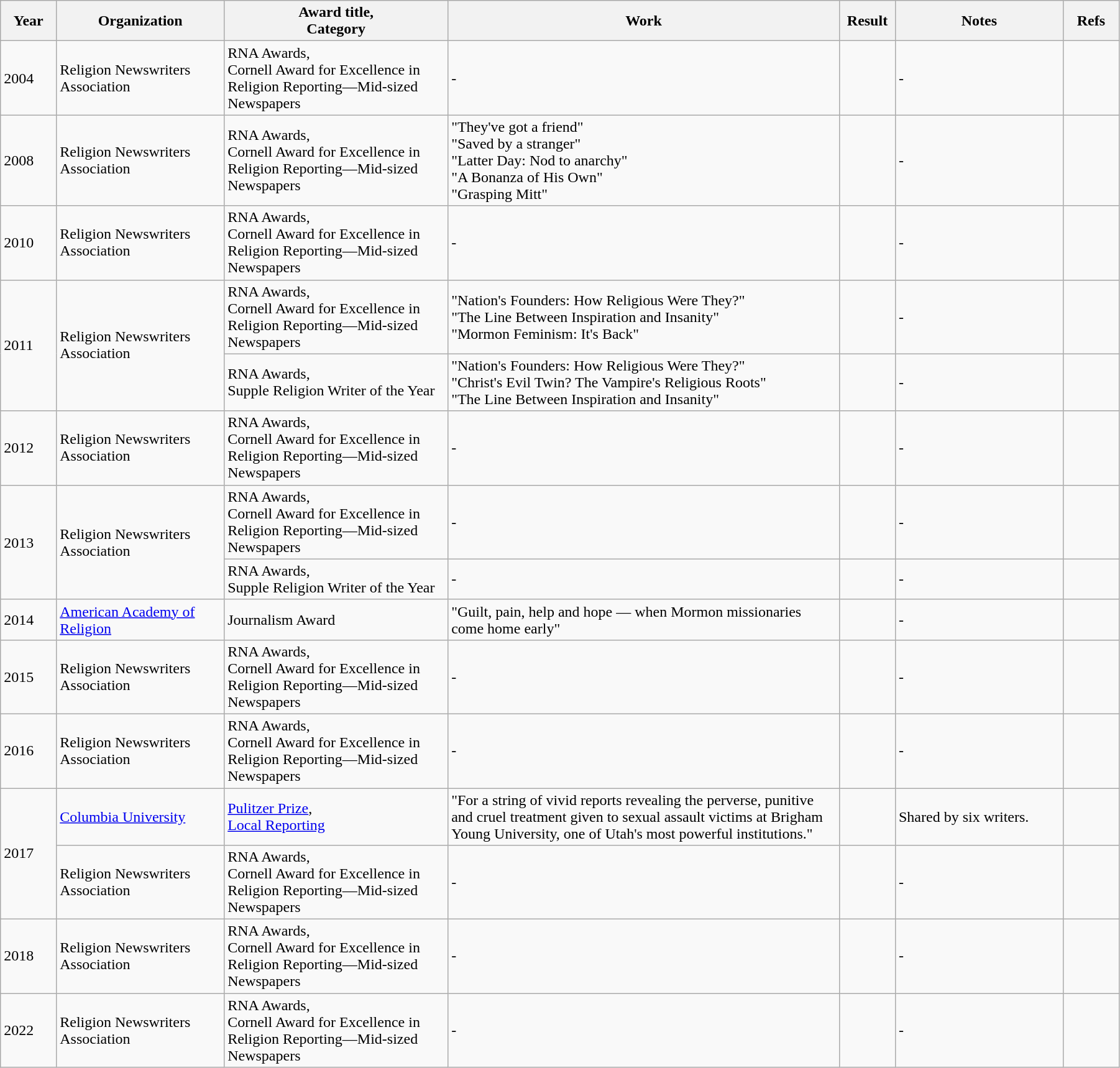<table class="wikitable" style="width:95%;" cellpadding="5">
<tr>
<th scope="col" style="width:5%;">Year</th>
<th scope="col" style="width:15%;">Organization</th>
<th scope="col" style="width:20%;">Award title,<br>Category</th>
<th scope="col" style="width:35%;">Work</th>
<th scope="col" style="width:5%;">Result</th>
<th scope="col" style="width:15%;">Notes</th>
<th scope="col" style="width:5%;">Refs<br></th>
</tr>
<tr>
<td>2004</td>
<td>Religion Newswriters Association</td>
<td>RNA Awards,<br>Cornell Award for Excellence in Religion Reporting—Mid-sized Newspapers</td>
<td>-</td>
<td></td>
<td>-</td>
<td></td>
</tr>
<tr>
<td>2008</td>
<td>Religion Newswriters Association</td>
<td>RNA Awards,<br>Cornell Award for Excellence in Religion Reporting—Mid-sized Newspapers</td>
<td>"They've got a friend"<br>"Saved by a stranger"<br>"Latter Day: Nod to anarchy"<br>"A Bonanza of His Own"<br>"Grasping Mitt"</td>
<td></td>
<td>-</td>
<td></td>
</tr>
<tr>
<td>2010</td>
<td>Religion Newswriters Association</td>
<td>RNA Awards,<br>Cornell Award for Excellence in Religion Reporting—Mid-sized Newspapers</td>
<td>-</td>
<td></td>
<td>-</td>
<td></td>
</tr>
<tr>
<td rowspan="2">2011</td>
<td rowspan="2">Religion Newswriters Association</td>
<td>RNA Awards,<br>Cornell Award for Excellence in Religion Reporting—Mid-sized Newspapers</td>
<td>"Nation's Founders: How Religious Were They?"<br>"The Line Between Inspiration and Insanity"<br>"Mormon Feminism: It's Back"</td>
<td></td>
<td>-</td>
<td></td>
</tr>
<tr>
<td>RNA Awards,<br>Supple Religion Writer of the Year</td>
<td>"Nation's Founders: How Religious Were They?"<br>"Christ's Evil Twin? The Vampire's Religious Roots"<br>"The Line Between Inspiration and Insanity"</td>
<td></td>
<td>-</td>
<td></td>
</tr>
<tr>
<td>2012</td>
<td>Religion Newswriters Association</td>
<td>RNA Awards,<br>Cornell Award for Excellence in Religion Reporting—Mid-sized Newspapers</td>
<td>-</td>
<td></td>
<td>-</td>
<td></td>
</tr>
<tr>
<td rowspan="2">2013</td>
<td rowspan="2">Religion Newswriters Association</td>
<td>RNA Awards,<br>Cornell Award for Excellence in Religion Reporting—Mid-sized Newspapers</td>
<td>-</td>
<td></td>
<td>-</td>
<td></td>
</tr>
<tr>
<td>RNA Awards,<br>Supple Religion Writer of the Year</td>
<td>-</td>
<td></td>
<td>-</td>
<td></td>
</tr>
<tr>
<td>2014</td>
<td><a href='#'>American Academy of Religion</a></td>
<td>Journalism Award</td>
<td>"Guilt, pain, help and hope — when Mormon missionaries come home early"</td>
<td></td>
<td>-</td>
<td></td>
</tr>
<tr>
<td>2015</td>
<td>Religion Newswriters Association</td>
<td>RNA Awards,<br>Cornell Award for Excellence in Religion Reporting—Mid-sized Newspapers</td>
<td>-</td>
<td></td>
<td>-</td>
<td></td>
</tr>
<tr>
<td>2016</td>
<td>Religion Newswriters Association</td>
<td>RNA Awards,<br>Cornell Award for Excellence in Religion Reporting—Mid-sized Newspapers</td>
<td>-</td>
<td></td>
<td>-</td>
<td></td>
</tr>
<tr>
<td rowspan="2">2017</td>
<td><a href='#'>Columbia University</a></td>
<td><a href='#'>Pulitzer Prize</a>,<br><a href='#'>Local Reporting</a></td>
<td>"For a string of vivid reports revealing the perverse, punitive and cruel treatment given to sexual assault victims at Brigham Young University, one of Utah's most powerful institutions."</td>
<td></td>
<td>Shared by six writers.</td>
<td></td>
</tr>
<tr>
<td>Religion Newswriters Association</td>
<td>RNA Awards,<br>Cornell Award for Excellence in Religion Reporting—Mid-sized Newspapers</td>
<td>-</td>
<td></td>
<td>-</td>
<td></td>
</tr>
<tr>
<td>2018</td>
<td>Religion Newswriters Association</td>
<td>RNA Awards,<br>Cornell Award for Excellence in Religion Reporting—Mid-sized Newspapers</td>
<td>-</td>
<td></td>
<td>-</td>
<td></td>
</tr>
<tr>
<td>2022</td>
<td>Religion Newswriters Association</td>
<td>RNA Awards,<br>Cornell Award for Excellence in Religion Reporting—Mid-sized Newspapers</td>
<td>-</td>
<td></td>
<td>-</td>
<td></td>
</tr>
</table>
